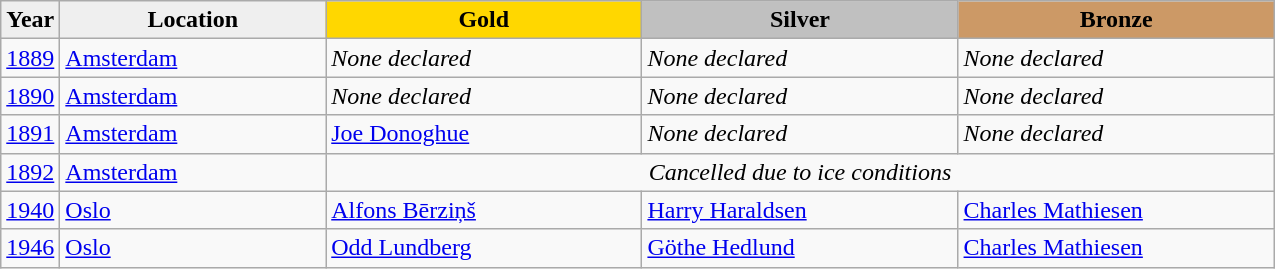<table class="wikitable sortable" style="width:850px;">
<tr>
<th style="width:4%; background:#efefef;">Year</th>
<th style="width:21%; background:#efefef;">Location</th>
<th style="width:25%; background:gold">Gold</th>
<th style="width:25%; background:silver">Silver</th>
<th style="width:25%; background:#CC9966">Bronze</th>
</tr>
<tr>
<td><a href='#'>1889</a></td>
<td><a href='#'>Amsterdam</a></td>
<td><em>None declared</em></td>
<td><em>None declared</em></td>
<td><em>None declared</em></td>
</tr>
<tr>
<td><a href='#'>1890</a></td>
<td><a href='#'>Amsterdam</a></td>
<td><em>None declared</em></td>
<td><em>None declared</em></td>
<td><em>None declared</em></td>
</tr>
<tr>
<td><a href='#'>1891</a></td>
<td><a href='#'>Amsterdam</a></td>
<td> <a href='#'>Joe Donoghue</a></td>
<td><em>None declared</em></td>
<td><em>None declared</em></td>
</tr>
<tr>
<td><a href='#'>1892</a></td>
<td><a href='#'>Amsterdam</a></td>
<td align="center" colspan="3"><em>Cancelled due to ice conditions</em></td>
</tr>
<tr>
<td><a href='#'>1940</a></td>
<td><a href='#'>Oslo</a></td>
<td> <a href='#'>Alfons Bērziņš</a></td>
<td> <a href='#'>Harry Haraldsen</a></td>
<td> <a href='#'>Charles Mathiesen</a></td>
</tr>
<tr>
<td><a href='#'>1946</a></td>
<td><a href='#'>Oslo</a></td>
<td> <a href='#'>Odd Lundberg</a></td>
<td> <a href='#'>Göthe Hedlund</a></td>
<td> <a href='#'>Charles Mathiesen</a></td>
</tr>
</table>
